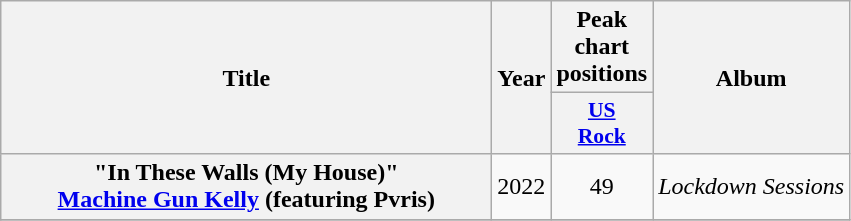<table class="wikitable plainrowheaders" style="text-align:center;">
<tr>
<th scope="col" rowspan="2" style="width:20em;">Title</th>
<th scope="col" rowspan="2">Year</th>
<th scope="col" colspan="1">Peak chart positions</th>
<th scope="col" rowspan="2">Album</th>
</tr>
<tr>
<th style="width:3em;font-size:90%;"><a href='#'>US<br>Rock</a><br></th>
</tr>
<tr>
<th scope="row">"In These Walls (My House)" <br><span><a href='#'>Machine Gun Kelly</a> (featuring Pvris)</span></th>
<td>2022</td>
<td>49</td>
<td><em>Lockdown Sessions</em></td>
</tr>
<tr>
</tr>
</table>
